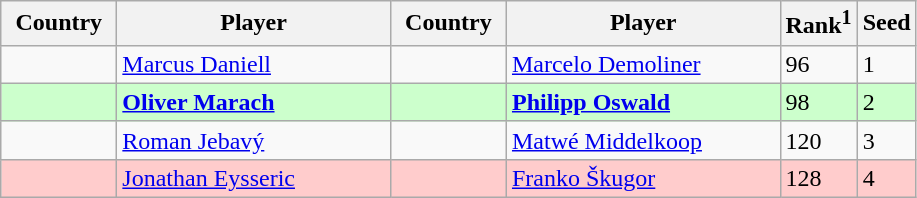<table class="sortable wikitable">
<tr>
<th width="70">Country</th>
<th width="175">Player</th>
<th width="70">Country</th>
<th width="175">Player</th>
<th>Rank<sup>1</sup></th>
<th>Seed</th>
</tr>
<tr>
<td></td>
<td><a href='#'>Marcus Daniell</a></td>
<td></td>
<td><a href='#'>Marcelo Demoliner</a></td>
<td>96</td>
<td>1</td>
</tr>
<tr style="background:#cfc;">
<td></td>
<td><strong><a href='#'>Oliver Marach</a></strong></td>
<td></td>
<td><strong><a href='#'>Philipp Oswald</a></strong></td>
<td>98</td>
<td>2</td>
</tr>
<tr>
<td></td>
<td><a href='#'>Roman Jebavý</a></td>
<td></td>
<td><a href='#'>Matwé Middelkoop</a></td>
<td>120</td>
<td>3</td>
</tr>
<tr style="background:#fcc;">
<td></td>
<td><a href='#'>Jonathan Eysseric</a></td>
<td></td>
<td><a href='#'>Franko Škugor</a></td>
<td>128</td>
<td>4</td>
</tr>
</table>
